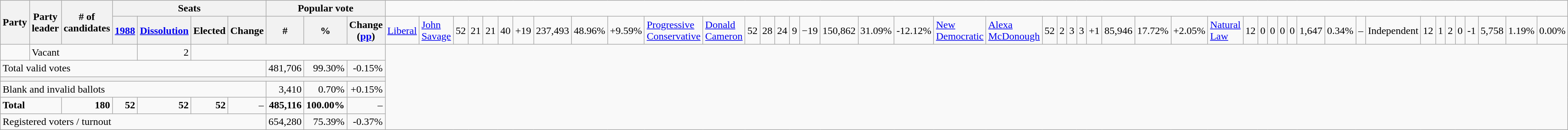<table class="wikitable">
<tr>
<th rowspan="2" colspan="2">Party</th>
<th rowspan="2">Party leader</th>
<th rowspan="2"># of<br>candidates</th>
<th colspan="4">Seats</th>
<th colspan="3">Popular vote</th>
</tr>
<tr>
<th><a href='#'>1988</a></th>
<th><span><a href='#'>Dissolution</a></span></th>
<th>Elected</th>
<th>Change</th>
<th>#</th>
<th>%</th>
<th>Change (<a href='#'>pp</a>)<br></th>
<td><a href='#'>Liberal</a></td>
<td><a href='#'>John Savage</a></td>
<td align="right">52</td>
<td align="right">21</td>
<td align="right">21</td>
<td align="right">40</td>
<td align="right">+19</td>
<td align="right">237,493</td>
<td align="right">48.96%</td>
<td align="right">+9.59%<br></td>
<td><a href='#'>Progressive Conservative</a></td>
<td><a href='#'>Donald Cameron</a></td>
<td align="right">52</td>
<td align="right">28</td>
<td align="right">24</td>
<td align="right">9</td>
<td align="right">−19</td>
<td align="right">150,862</td>
<td align="right">31.09%</td>
<td align="right">-12.12%<br></td>
<td><a href='#'>New Democratic</a></td>
<td><a href='#'>Alexa McDonough</a></td>
<td align="right">52</td>
<td align="right">2</td>
<td align="right">3</td>
<td align="right">3</td>
<td align="right">+1</td>
<td align="right">85,946</td>
<td align="right">17.72%</td>
<td align="right">+2.05%<br></td>
<td colspan=2><a href='#'>Natural Law</a></td>
<td align="right">12</td>
<td align="right">0</td>
<td align="right">0</td>
<td align="right">0</td>
<td align="right">0</td>
<td align="right">1,647</td>
<td align="right">0.34%</td>
<td align="right">–<br></td>
<td colspan=2>Independent</td>
<td align="right">12</td>
<td align="right">1</td>
<td align="right">2</td>
<td align="right">0</td>
<td align="right">-1</td>
<td align="right">5,758</td>
<td align="right">1.19%</td>
<td align="right">0.00%</td>
</tr>
<tr>
<td> </td>
<td colspan=4>Vacant</td>
<td align="right">2</td>
<td colspan=5> </td>
</tr>
<tr>
<td colspan="8">Total valid votes</td>
<td align="right">481,706</td>
<td align="right">99.30%</td>
<td align="right">-0.15%</td>
</tr>
<tr>
<th colspan="11"></th>
</tr>
<tr>
<td colspan="8">Blank and invalid ballots</td>
<td align="right">3,410</td>
<td align="right">0.70%</td>
<td align="right">+0.15%</td>
</tr>
<tr>
<td colspan=3><strong>Total</strong></td>
<td align="right"><strong>180</strong></td>
<td align="right"><strong>52</strong></td>
<td align="right"><strong>52</strong></td>
<td align="right"><strong>52</strong></td>
<td align="right">–</td>
<td align="right"><strong>485,116</strong></td>
<td align="right"><strong>100.00%</strong></td>
<td align="right">–</td>
</tr>
<tr>
<td colspan="8">Registered voters / turnout</td>
<td align="right">654,280</td>
<td align="right">75.39%</td>
<td align="right">-0.37%</td>
</tr>
</table>
